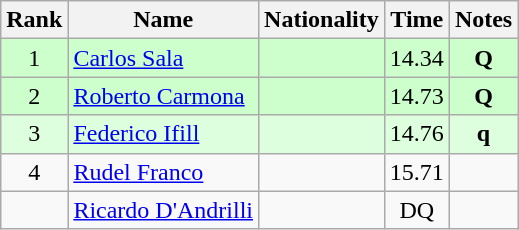<table class="wikitable sortable" style="text-align:center">
<tr>
<th>Rank</th>
<th>Name</th>
<th>Nationality</th>
<th>Time</th>
<th>Notes</th>
</tr>
<tr bgcolor=ccffcc>
<td align=center>1</td>
<td align=left><a href='#'>Carlos Sala</a></td>
<td align=left></td>
<td>14.34</td>
<td><strong>Q</strong></td>
</tr>
<tr bgcolor=ccffcc>
<td align=center>2</td>
<td align=left><a href='#'>Roberto Carmona</a></td>
<td align=left></td>
<td>14.73</td>
<td><strong>Q</strong></td>
</tr>
<tr bgcolor=ddffdd>
<td align=center>3</td>
<td align=left><a href='#'>Federico Ifill</a></td>
<td align=left></td>
<td>14.76</td>
<td><strong>q</strong></td>
</tr>
<tr>
<td align=center>4</td>
<td align=left><a href='#'>Rudel Franco</a></td>
<td align=left></td>
<td>15.71</td>
<td></td>
</tr>
<tr>
<td align=center></td>
<td align=left><a href='#'>Ricardo D'Andrilli</a></td>
<td align=left></td>
<td>DQ</td>
<td></td>
</tr>
</table>
